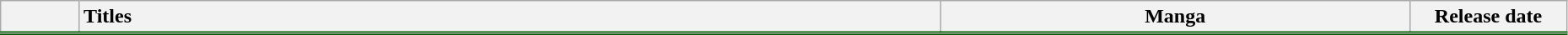<table class="wikitable" style="width:98%; background:#FFF;">
<tr style="border-bottom: 3px solid #006400;">
<th style="width:5%;"></th>
<th style="text-align:left;">Titles</th>
<th style="width:30%;">Manga</th>
<th style="width:10%;">Release date</th>
</tr>
<tr>
</tr>
</table>
